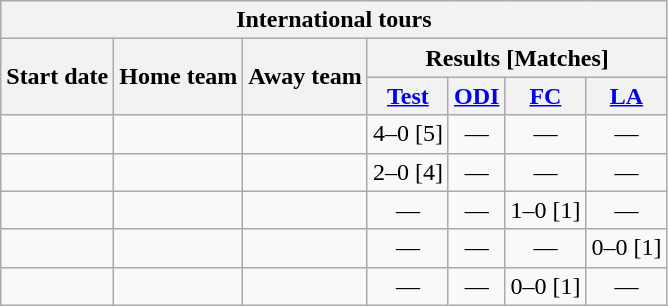<table class="wikitable">
<tr>
<th colspan="7">International tours</th>
</tr>
<tr>
<th rowspan="2">Start date</th>
<th rowspan="2">Home team</th>
<th rowspan="2">Away team</th>
<th colspan="4">Results [Matches]</th>
</tr>
<tr>
<th><a href='#'>Test</a></th>
<th><a href='#'>ODI</a></th>
<th><a href='#'>FC</a></th>
<th><a href='#'>LA</a></th>
</tr>
<tr>
<td><a href='#'></a></td>
<td></td>
<td></td>
<td>4–0 [5]</td>
<td ; style="text-align:center">—</td>
<td ; style="text-align:center">—</td>
<td ; style="text-align:center">—</td>
</tr>
<tr>
<td><a href='#'></a></td>
<td></td>
<td></td>
<td>2–0 [4]</td>
<td ; style="text-align:center">—</td>
<td ; style="text-align:center">—</td>
<td ; style="text-align:center">—</td>
</tr>
<tr>
<td><a href='#'></a></td>
<td></td>
<td></td>
<td ; style="text-align:center">—</td>
<td ; style="text-align:center">—</td>
<td>1–0 [1]</td>
<td ; style="text-align:center">—</td>
</tr>
<tr>
<td><a href='#'></a></td>
<td></td>
<td></td>
<td ; style="text-align:center">—</td>
<td ; style="text-align:center">—</td>
<td ; style="text-align:center">—</td>
<td>0–0 [1]</td>
</tr>
<tr>
<td><a href='#'></a></td>
<td></td>
<td></td>
<td ; style="text-align:center">—</td>
<td ; style="text-align:center">—</td>
<td>0–0 [1]</td>
<td ; style="text-align:center">—</td>
</tr>
</table>
